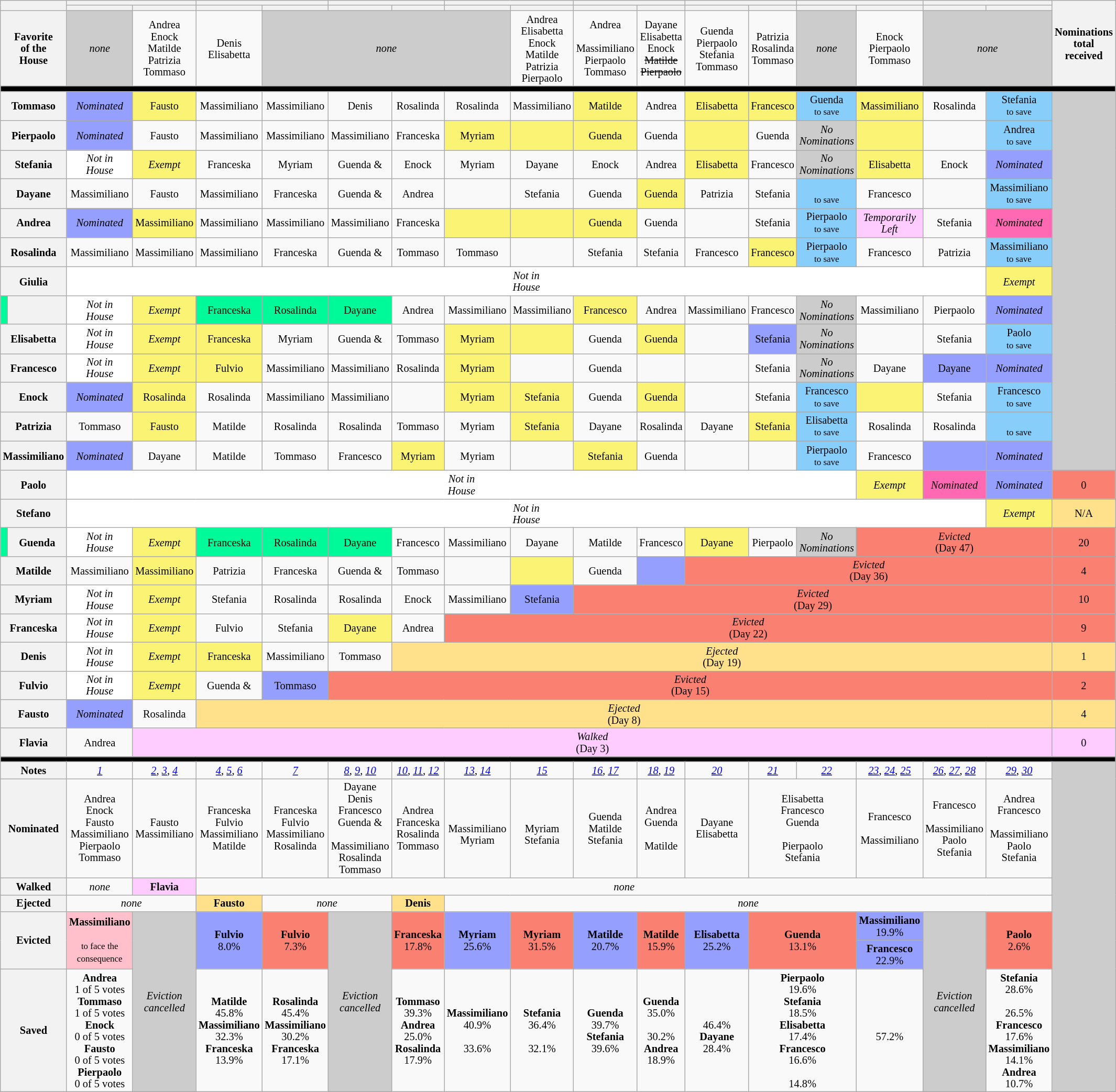<table class="wikitable" style="text-align:center; font-size:85%; line-height:15px;">
<tr>
<th colspan="2" rowspan="2" style="width:1%"></th>
<th colspan="2" style="width:5%"></th>
<th colspan="2" style="width:5%"></th>
<th colspan="2" style="width:5%"></th>
<th colspan="2" style="width:5%"></th>
<th colspan="2" style="width:5%"></th>
<th colspan="2" style="width:5%"></th>
<th colspan="2" style="width:5%"></th>
<th colspan="2" style="width:5%"></th>
<th rowspan="3" style="width:1%">Nominations<br>total<br>received</th>
</tr>
<tr>
<th></th>
<th></th>
<th></th>
<th></th>
<th></th>
<th></th>
<th></th>
<th></th>
<th></th>
<th></th>
<th></th>
<th></th>
<th></th>
<th></th>
<th></th>
<th></th>
</tr>
<tr>
<th colspan="2">Favorite<br>of the<br>House</th>
<td style="background:#CCC"><em>none</em></td>
<td>Andrea<br>Enock<br>Matilde<br>Patrizia<br>Tommaso</td>
<td>Denis<br>Elisabetta</td>
<td colspan="4" style="background:#CCC"><em>none</em></td>
<td>Andrea<br>Elisabetta<br>Enock<br>Matilde<br>Patrizia<br>Pierpaolo</td>
<td>Andrea<br><br>Massimiliano<br>Pierpaolo<br>Tommaso</td>
<td>Dayane<br>Elisabetta<br>Enock<br><s>Matilde</s><br><s>Pierpaolo</s></td>
<td>Guenda<br>Pierpaolo<br>Stefania<br>Tommaso</td>
<td>Patrizia<br>Rosalinda<br>Tommaso</td>
<td style="background:#CCC"><em>none</em></td>
<td>Enock<br>Pierpaolo<br>Tommaso</td>
<td colspan="2" style="background:#CCC"><em>none</em></td>
</tr>
<tr>
<th colspan="19" style="background:#000"></th>
</tr>
<tr>
<th colspan="2">Tommaso</th>
<td style="background:#959FFD"><em>Nominated</em></td>
<td style="background:#FBF373;">Fausto</td>
<td>Massimiliano</td>
<td>Massimiliano</td>
<td>Denis</td>
<td>Rosalinda</td>
<td>Rosalinda</td>
<td>Massimiliano</td>
<td style="background:#FBF373;">Matilde</td>
<td>Andrea</td>
<td style="background:#FBF373;">Elisabetta</td>
<td style="background:#FBF373;">Francesco</td>
<td style="background:#87CEFA">Guenda<br><small>to save</small></td>
<td style="background:#FBF373;">Massimiliano</td>
<td>Rosalinda</td>
<td style="background:#87CEFA">Stefania<br><small>to save</small></td>
<td rowspan="13" style="background:#ccc;"></td>
</tr>
<tr>
<th colspan="2">Pierpaolo</th>
<td style="background:#959FFD"><em>Nominated</em></td>
<td>Fausto</td>
<td>Massimiliano</td>
<td>Massimiliano</td>
<td>Massimiliano</td>
<td>Franceska</td>
<td style="background:#FBF373;">Myriam</td>
<td style="background:#FBF373;"></td>
<td style="background:#FBF373;">Guenda</td>
<td>Guenda</td>
<td style="background:#FBF373;"></td>
<td>Guenda</td>
<td style="background:#CCC"><em>No<br>Nominations</em></td>
<td style="background:#FBF373;"></td>
<td></td>
<td style="background:#87CEFA">Andrea<br><small>to save</small></td>
</tr>
<tr>
<th colspan="2">Stefania</th>
<td style="background:white"><em>Not in<br>House</em></td>
<td style="background:#FBF373;"><em>Exempt</em></td>
<td>Franceska</td>
<td>Myriam</td>
<td>Guenda &<br></td>
<td>Enock</td>
<td>Myriam</td>
<td>Dayane</td>
<td>Enock</td>
<td>Andrea</td>
<td style="background:#FBF373;">Elisabetta</td>
<td>Francesco</td>
<td style="background:#CCC"><em>No<br>Nominations</em></td>
<td style="background:#FBF373;">Elisabetta</td>
<td>Enock</td>
<td style="background:#959FFD"><em>Nominated</em></td>
</tr>
<tr>
<th colspan="2">Dayane</th>
<td>Massimiliano</td>
<td>Fausto</td>
<td>Massimiliano</td>
<td>Franceska</td>
<td>Guenda &<br></td>
<td>Andrea</td>
<td></td>
<td>Stefania</td>
<td>Guenda</td>
<td style="background:#FBF373;">Guenda</td>
<td>Patrizia</td>
<td>Stefania</td>
<td style="background:#87CEFA"><br><small>to save</small></td>
<td>Francesco</td>
<td></td>
<td style="background:#87CEFA">Massimiliano<br><small>to save</small></td>
</tr>
<tr>
<th colspan="2">Andrea</th>
<td style="background:#959FFD"><em>Nominated</em></td>
<td style="background:#FBF373;">Massimiliano</td>
<td>Massimiliano</td>
<td>Massimiliano</td>
<td>Massimiliano</td>
<td>Franceska</td>
<td style="background:#FBF373;"></td>
<td style="background:#FBF373;"></td>
<td style="background:#FBF373;">Guenda</td>
<td>Guenda</td>
<td></td>
<td>Stefania</td>
<td style="background:#87CEFA">Pierpaolo<br><small>to save</small></td>
<td style="background-color:#fcf;"><em>Temporarily<br>Left </em></td>
<td>Stefania</td>
<td style="background:#FF69B4"><em>Nominated</em></td>
</tr>
<tr>
<th colspan="2">Rosalinda</th>
<td>Massimiliano</td>
<td>Massimiliano</td>
<td>Massimiliano</td>
<td>Franceska</td>
<td>Guenda &<br></td>
<td>Tommaso</td>
<td>Tommaso</td>
<td></td>
<td>Stefania</td>
<td>Stefania</td>
<td>Francesco</td>
<td style="background:#FBF373;">Francesco</td>
<td style="background:#87CEFA">Pierpaolo<br><small>to save</small></td>
<td>Francesco</td>
<td>Patrizia</td>
<td style="background:#87CEFA">Massimiliano<br><small>to save</small></td>
</tr>
<tr>
<th colspan="2">Giulia</th>
<td colspan="15" style="background:white"><em>Not in<br>House</em></td>
<td style="background:#FBF373;"><em>Exempt</em></td>
</tr>
<tr>
<th style="background:#00FA9A;"></th>
<th></th>
<td style="background:white"><em>Not in<br>House</em></td>
<td style="background:#FBF373;"><em>Exempt</em></td>
<td style="background:#00FA9A;">Franceska</td>
<td style="background:#00FA9A;">Rosalinda</td>
<td style="background:#00FA9A;">Dayane</td>
<td>Andrea</td>
<td>Massimiliano</td>
<td>Massimiliano</td>
<td style="background:#FBF373;">Francesco</td>
<td>Andrea</td>
<td>Massimiliano</td>
<td>Francesco</td>
<td style="background:#CCC"><em>No<br>Nominations</em></td>
<td>Massimiliano</td>
<td>Pierpaolo</td>
<td style="background:#959FFD"><em>Nominated</em></td>
</tr>
<tr>
<th colspan="2">Elisabetta</th>
<td style="background:white"><em>Not in<br>House</em></td>
<td style="background:#FBF373;"><em>Exempt</em></td>
<td style="background:#FBF373;">Franceska</td>
<td>Myriam</td>
<td>Guenda &<br></td>
<td>Tommaso</td>
<td style="background:#FBF373;">Myriam</td>
<td style="background:#FBF373;"></td>
<td>Guenda</td>
<td style="background:#FBF373;">Guenda</td>
<td></td>
<td style="background:#959FFD">Stefania</td>
<td style="background:#CCC"><em>No<br>Nominations</em></td>
<td></td>
<td>Stefania</td>
<td style="background:#87CEFA">Paolo<br><small>to save</small></td>
</tr>
<tr>
<th colspan="2">Francesco</th>
<td style="background:white"><em>Not in<br>House</em></td>
<td style="background:#FBF373;"><em>Exempt</em></td>
<td style="background:#FBF373;">Fulvio</td>
<td>Massimiliano</td>
<td>Massimiliano</td>
<td>Rosalinda</td>
<td style="background:#FBF373;">Myriam</td>
<td></td>
<td>Guenda</td>
<td></td>
<td></td>
<td>Stefania</td>
<td style="background:#CCC"><em>No<br>Nominations</em></td>
<td>Dayane</td>
<td style="background:#959FFD">Dayane</td>
<td style="background:#959FFD"><em>Nominated</em></td>
</tr>
<tr>
<th colspan="2">Enock</th>
<td style="background:#959FFD"><em>Nominated</em></td>
<td style="background:#FBF373;">Rosalinda</td>
<td>Rosalinda</td>
<td>Massimiliano</td>
<td>Massimiliano</td>
<td></td>
<td style="background:#FBF373;">Myriam</td>
<td style="background:#FBF373;">Stefania</td>
<td>Guenda</td>
<td style="background:#FBF373;">Guenda</td>
<td></td>
<td>Stefania</td>
<td style="background:#87CEFA">Francesco<br><small>to save</small></td>
<td style="background:#FBF373;"></td>
<td>Stefania</td>
<td style="background:#87CEFA">Francesco<br><small>to save</small></td>
</tr>
<tr>
<th colspan="2">Patrizia</th>
<td>Tommaso</td>
<td style="background:#FBF373;">Fausto</td>
<td>Matilde</td>
<td>Rosalinda</td>
<td>Rosalinda</td>
<td>Tommaso</td>
<td>Myriam</td>
<td style="background:#FBF373;">Stefania</td>
<td>Dayane</td>
<td>Rosalinda</td>
<td>Dayane</td>
<td style="background:#FBF373;">Stefania</td>
<td style="background:#87CEFA">Elisabetta<br><small>to save</small></td>
<td>Rosalinda</td>
<td>Rosalinda</td>
<td style="background:#87CEFA"><br><small>to save</small></td>
</tr>
<tr>
<th colspan="2">Massimiliano</th>
<td style="background:#959FFD"><em>Nominated</em></td>
<td>Dayane</td>
<td>Matilde</td>
<td>Tommaso</td>
<td>Francesco</td>
<td style="background:#FBF373;">Myriam</td>
<td>Myriam</td>
<td></td>
<td style="background:#FBF373;">Stefania</td>
<td>Guenda</td>
<td></td>
<td></td>
<td style="background:#87CEFA">Pierpaolo<br><small>to save</small></td>
<td>Francesco</td>
<td style="background:#959FFD"></td>
<td style="background:#959FFD"><em>Nominated</em></td>
</tr>
<tr>
<th colspan="2">Paolo</th>
<td colspan="13" style="background:white"><em>Not in<br>House</em></td>
<td style="background:#FBF373;"><em>Exempt</em></td>
<td style="background:#FF69B4"><em>Nominated</em></td>
<td style="background:#959FFD"><em>Nominated</em></td>
<td style="background:#FA8072">0</td>
</tr>
<tr>
<th colspan="2">Stefano</th>
<td colspan="15" style="background:white"><em>Not in<br>House</em></td>
<td style="background:#FBF373;"><em>Exempt</em></td>
<td style="background:#FFE08B">N/A</td>
</tr>
<tr>
<th style="background:#00FA9A;"></th>
<th>Guenda</th>
<td style="background:white"><em>Not in<br>House</em></td>
<td style="background:#FBF373;"><em>Exempt</em></td>
<td style="background:#00FA9A;">Franceska</td>
<td style="background:#00FA9A;">Rosalinda</td>
<td style="background:#00FA9A;">Dayane</td>
<td>Francesco</td>
<td>Massimiliano</td>
<td>Dayane</td>
<td>Matilde</td>
<td>Francesco</td>
<td style="background:#FBF373;">Dayane</td>
<td>Pierpaolo</td>
<td style="background:#CCC"><em>No<br>Nominations</em></td>
<td colspan="3" style="background:#FA8072"><em>Evicted</em><br>(Day 47)</td>
<td style="background:#FA8072">20</td>
</tr>
<tr>
<th colspan="2">Matilde</th>
<td>Massimiliano</td>
<td style="background:#FBF373;">Massimiliano</td>
<td>Patrizia</td>
<td>Franceska</td>
<td>Guenda &<br></td>
<td>Tommaso</td>
<td></td>
<td style="background:#FBF373;"></td>
<td>Guenda</td>
<td style="background:#959FFD"></td>
<td colspan="6" style="background:#FA8072"><em>Evicted</em><br>(Day 36)</td>
<td style="background:#FA8072">4</td>
</tr>
<tr>
<th colspan="2">Myriam</th>
<td style="background:white"><em>Not in<br>House</em></td>
<td style="background:#FBF373;"><em>Exempt</em></td>
<td>Stefania</td>
<td>Rosalinda</td>
<td>Rosalinda</td>
<td>Enock</td>
<td>Massimiliano</td>
<td style="background:#959FFD">Stefania</td>
<td colspan="8" style="background:#FA8072"><em>Evicted</em><br>(Day 29)</td>
<td style="background:#FA8072">10</td>
</tr>
<tr>
<th colspan="2">Franceska</th>
<td style="background:white"><em>Not in<br>House</em></td>
<td style="background:#FBF373;"><em>Exempt</em></td>
<td>Fulvio</td>
<td>Stefania</td>
<td style="background:#FBF373;">Dayane</td>
<td>Andrea</td>
<td colspan="10" style="background:#FA8072"><em>Evicted</em><br>(Day 22)</td>
<td style="background:#FA8072">9</td>
</tr>
<tr>
<th colspan="2">Denis</th>
<td style="background:white"><em>Not in<br>House</em></td>
<td style="background:#FBF373;"><em>Exempt</em></td>
<td style="background:#FBF373;">Franceska</td>
<td>Massimiliano</td>
<td>Tommaso</td>
<td colspan="11" style="background:#FFE08B"><em>Ejected</em><br>(Day 19)</td>
<td style="background:#FFE08B">1</td>
</tr>
<tr>
<th colspan="2">Fulvio</th>
<td style="background:white"><em>Not in<br>House</em></td>
<td style="background:#FBF373;"><em>Exempt</em></td>
<td>Guenda &<br></td>
<td style="background:#959FFD;">Tommaso</td>
<td colspan="12" style="background:#FA8072"><em>Evicted</em><br>(Day 15)</td>
<td style="background:#FA8072">2</td>
</tr>
<tr>
<th colspan="2">Fausto</th>
<td style="background:#959FFD"><em>Nominated</em></td>
<td>Rosalinda</td>
<td colspan="14" style="background:#FFE08B"><em>Ejected</em><br>(Day 8)</td>
<td style="background:#FFE08B">4</td>
</tr>
<tr>
<th colspan="2">Flavia</th>
<td>Andrea</td>
<td colspan="15" style="background:#FCF"><em>Walked</em><br>(Day 3)</td>
<td style="background:#FCF">0</td>
</tr>
<tr>
<th colspan="19" style="background:#000"></th>
</tr>
<tr>
<th colspan="2">Notes</th>
<td><em><a href='#'>1</a></em></td>
<td><em><a href='#'>2</a>, <a href='#'>3</a>, <a href='#'>4</a></em></td>
<td><em><a href='#'>4</a>, <a href='#'>5</a>, <a href='#'>6</a></em></td>
<td><em><a href='#'>7</a></em></td>
<td><em><a href='#'>8</a>, <a href='#'>9</a>, <a href='#'>10</a></em></td>
<td><em><a href='#'>10</a>, <a href='#'>11</a>, <a href='#'>12</a></em></td>
<td><em><a href='#'>13</a></em>, <em><a href='#'>14</a></em></td>
<td><em><a href='#'>15</a></em></td>
<td><em><a href='#'>16</a>, <a href='#'>17</a></em></td>
<td><em><a href='#'>18</a>, <a href='#'>19</a></em></td>
<td><em><a href='#'>20</a></em></td>
<td><em><a href='#'>21</a></em></td>
<td><em><a href='#'>22</a></em></td>
<td><em><a href='#'>23</a></em>, <em><a href='#'>24</a></em>, <em><a href='#'>25</a></em></td>
<td><em><a href='#'>26</a></em>, <em><a href='#'>27</a></em>, <em><a href='#'>28</a></em></td>
<td><em><a href='#'>29</a></em>, <em><a href='#'>30</a></em></td>
<td rowspan="9" style="background:#ccc"></td>
</tr>
<tr>
<th colspan="2">Nominated</th>
<td>Andrea<br>Enock<br>Fausto<br>Massimiliano<br>Pierpaolo<br>Tommaso</td>
<td>Fausto<br>Massimiliano</td>
<td>Franceska<br>Fulvio<br>Massimiliano<br>Matilde</td>
<td>Franceska<br>Fulvio<br>Massimiliano<br>Rosalinda</td>
<td>Dayane<br>Denis<br>Francesco<br>Guenda &<br><br>Massimiliano<br>Rosalinda<br>Tommaso</td>
<td>Andrea<br>Franceska<br>Rosalinda<br>Tommaso</td>
<td><br>Massimiliano<br>Myriam</td>
<td><br>Myriam<br>Stefania</td>
<td>Guenda<br>Matilde<br>Stefania</td>
<td>Andrea<br>Guenda<br><br>Matilde</td>
<td>Dayane<br>Elisabetta<br></td>
<td colspan="2">Elisabetta<br>Francesco<br>Guenda<br><br>Pierpaolo<br>Stefania</td>
<td>Francesco<br><br>Massimiliano</td>
<td>Francesco<br><br>Massimiliano<br>Paolo<br>Stefania</td>
<td>Andrea<br>Francesco<br><br>Massimiliano<br>Paolo<br>Stefania</td>
</tr>
<tr>
<th colspan="2">Walked</th>
<td><em>none</em></td>
<td style="background:#FCF"><strong>Flavia</strong></td>
<td colspan="14"><em>none</em></td>
</tr>
<tr>
<th colspan="2">Ejected</th>
<td colspan="2"><em>none</em></td>
<td style="background:#FFE08B"><strong>Fausto</strong></td>
<td colspan="2"><em>none</em></td>
<td style="background:#FFE08B"><strong>Denis</strong></td>
<td colspan="10"><em>none</em></td>
</tr>
<tr>
<th colspan="2" rowspan="2">Evicted</th>
<td rowspan="2" style="background:#FFC0CB"><strong>Massimiliano</strong><br><br><small>to face the consequence</small></td>
<td rowspan="4" style="background:#CCCCCC"><em>Eviction<br>cancelled</em></td>
<td rowspan="2" style="background:#959FFD"><strong>Fulvio</strong><br>8.0%<br><small></small></td>
<td rowspan="2" style="background:#FA8072"><strong>Fulvio</strong><br>7.3%<br><small></small></td>
<td rowspan="4" style="background:#CCCCCC"><em>Eviction<br>cancelled</em></td>
<td rowspan="2" style="background:#FA8072"><strong>Franceska</strong><br>17.8%<br><small></small></td>
<td rowspan="2" style="background:#959FFD"><strong>Myriam</strong><br>25.6%<br><small></small></td>
<td rowspan="2" style="background:#FA8072"><strong>Myriam</strong><br>31.5%<br><small></small></td>
<td rowspan="2" style="background:#959FFD"><strong>Matilde</strong><br>20.7%<br><small></small></td>
<td rowspan="2" style="background:#FA8072"><strong>Matilde</strong><br>15.9%<br><small></small></td>
<td rowspan="2" style="background:#959FFD"><strong>Elisabetta</strong><br>25.2%<br><small></small></td>
<td colspan="2" rowspan="2" style="background:#FA8072"><strong>Guenda</strong><br>13.1%<br><small></small></td>
<td style="background:#959FFD"><strong>Massimiliano</strong><br>19.9%<br><small></small></td>
<td rowspan="4" style="background:#CCCCCC"><em>Eviction<br>cancelled</em></td>
<td rowspan="2" style="background:#FA8072"><strong>Paolo</strong><br>2.6%<br><small></small></td>
</tr>
<tr>
<td style="background:#959FFD"><strong>Francesco</strong><br>22.9%<br><small></small></td>
</tr>
<tr>
<th colspan="2" rowspan="2">Saved</th>
<td rowspan="2"><strong>Andrea</strong><br>1 of 5 votes<br><strong>Tommaso</strong><br>1 of 5 votes<br><strong>Enock</strong><br>0 of 5 votes<br><strong>Fausto</strong><br>0 of 5 votes<br><strong>Pierpaolo</strong><br>0 of 5 votes</td>
<td rowspan="2"><strong>Matilde</strong><br>45.8%<br><strong>Massimiliano</strong><br>32.3%<br><strong>Franceska</strong><br>13.9%</td>
<td rowspan="2"><strong>Rosalinda</strong><br>45.4%<br><strong>Massimiliano</strong><br>30.2%<br><strong>Franceska</strong><br>17.1%</td>
<td rowspan="2"><strong>Tommaso</strong><br>39.3%<br><strong>Andrea</strong><br>25.0%<br><strong>Rosalinda</strong><br>17.9%</td>
<td rowspan="2"><strong>Massimiliano</strong><br>40.9%<br><strong></strong><br>33.6%</td>
<td rowspan="2"><strong>Stefania</strong><br>36.4%<br><strong></strong><br>32.1%</td>
<td rowspan="2"><strong>Guenda</strong><br>39.7%<br><strong>Stefania</strong><br>39.6%</td>
<td rowspan="2"><strong>Guenda</strong><br>35.0%<br><strong></strong><br>30.2%<br><strong>Andrea</strong><br>18.9%</td>
<td rowspan="2"><strong></strong><br>46.4%<br><strong>Dayane</strong><br>28.4%</td>
<td colspan="2" rowspan="2"><strong>Pierpaolo</strong><br>19.6%<br><strong>Stefania</strong><br>18.5%<br><strong>Elisabetta</strong><br>17.4%<br><strong>Francesco</strong><br>16.6%<br><strong></strong><br>14.8%</td>
<td rowspan="2"><strong></strong><br>57.2%</td>
<td rowspan="2"><strong>Stefania</strong><br>28.6%<br><strong></strong><br>26.5%<br><strong>Francesco</strong><br>17.6%<br><strong>Massimiliano</strong><br>14.1%<br><strong>Andrea</strong><br>10.7%</td>
</tr>
<tr>
</tr>
</table>
